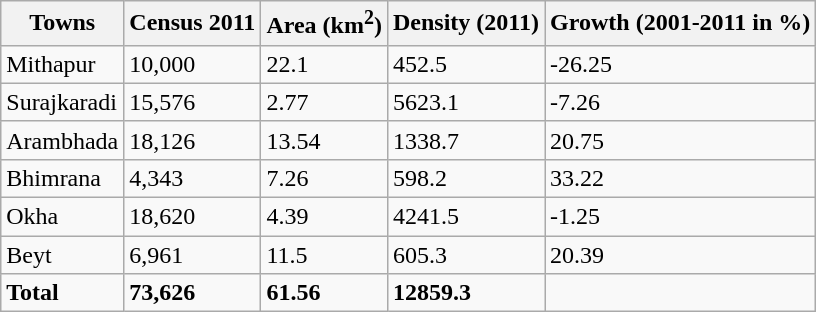<table class="wikitable">
<tr>
<th>Towns</th>
<th>Census 2011</th>
<th>Area (km<sup>2</sup>)</th>
<th>Density (2011)</th>
<th>Growth (2001-2011 in %)</th>
</tr>
<tr>
<td>Mithapur</td>
<td>10,000</td>
<td>22.1</td>
<td>452.5</td>
<td>-26.25</td>
</tr>
<tr>
<td>Surajkaradi</td>
<td>15,576</td>
<td>2.77</td>
<td>5623.1</td>
<td>-7.26</td>
</tr>
<tr>
<td>Arambhada</td>
<td>18,126</td>
<td>13.54</td>
<td>1338.7</td>
<td>20.75</td>
</tr>
<tr>
<td>Bhimrana</td>
<td>4,343</td>
<td>7.26</td>
<td>598.2</td>
<td>33.22</td>
</tr>
<tr>
<td>Okha</td>
<td>18,620</td>
<td>4.39</td>
<td>4241.5</td>
<td>-1.25</td>
</tr>
<tr>
<td>Beyt</td>
<td>6,961</td>
<td>11.5</td>
<td>605.3</td>
<td>20.39</td>
</tr>
<tr>
<td><strong>Total</strong></td>
<td><strong>73,626</strong></td>
<td><strong>61.56</strong></td>
<td><strong>12859.3</strong></td>
<td></td>
</tr>
</table>
